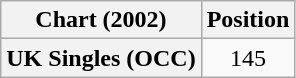<table class="wikitable plainrowheaders" style="text-align:center">
<tr>
<th>Chart (2002)</th>
<th>Position</th>
</tr>
<tr>
<th scope="row">UK Singles (OCC)</th>
<td>145</td>
</tr>
</table>
